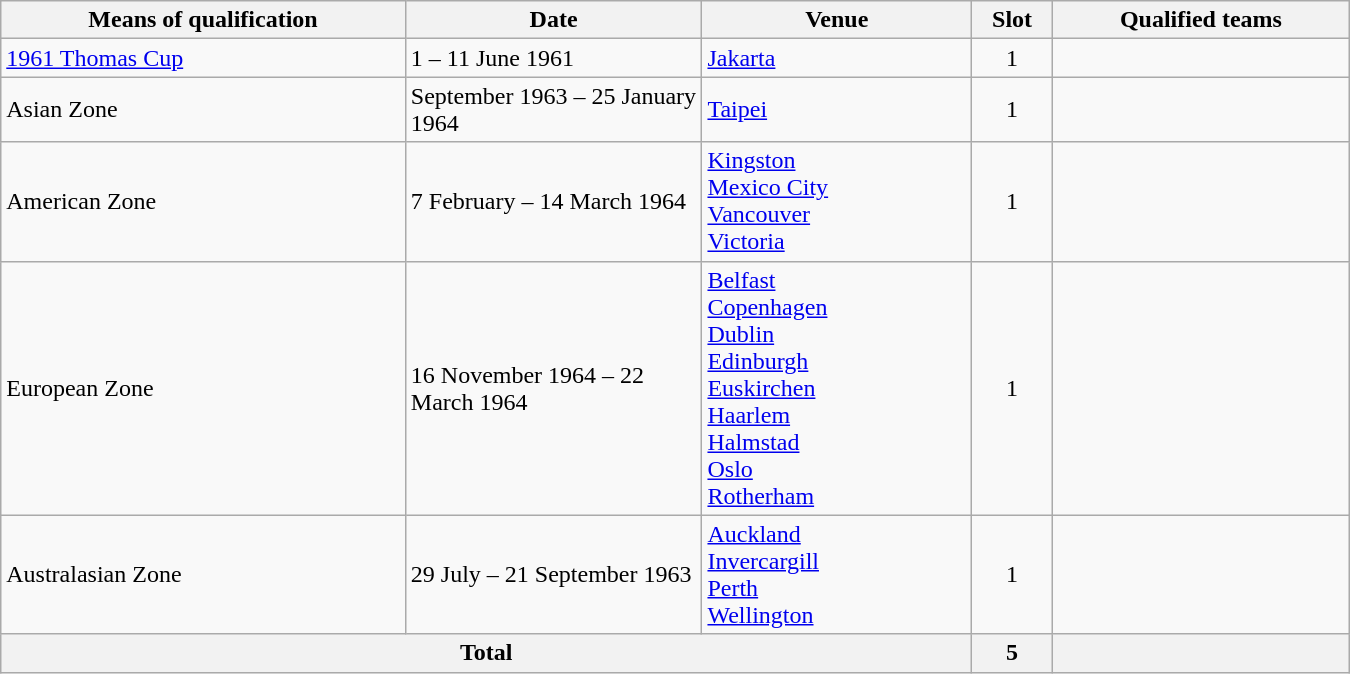<table class="wikitable" width="900">
<tr>
<th width="30%">Means of qualification</th>
<th width="22%">Date</th>
<th width="20%">Venue</th>
<th width="6%">Slot</th>
<th width="22%">Qualified teams</th>
</tr>
<tr>
<td><a href='#'>1961 Thomas Cup</a></td>
<td>1 – 11 June 1961</td>
<td><a href='#'>Jakarta</a></td>
<td align="center">1</td>
<td></td>
</tr>
<tr>
<td>Asian Zone</td>
<td>September 1963 – 25 January 1964</td>
<td><a href='#'>Taipei</a></td>
<td align="center">1</td>
<td></td>
</tr>
<tr>
<td>American Zone</td>
<td>7 February – 14 March 1964</td>
<td><a href='#'>Kingston</a><br><a href='#'>Mexico City</a><br><a href='#'>Vancouver</a><br><a href='#'>Victoria</a></td>
<td align="center">1</td>
<td></td>
</tr>
<tr>
<td>European Zone</td>
<td>16 November 1964 – 22 March 1964</td>
<td><a href='#'>Belfast</a><br><a href='#'>Copenhagen</a><br><a href='#'>Dublin</a><br><a href='#'>Edinburgh</a><br><a href='#'>Euskirchen</a><br><a href='#'>Haarlem</a><br><a href='#'>Halmstad</a><br><a href='#'>Oslo</a><br><a href='#'>Rotherham</a></td>
<td align="center">1</td>
<td></td>
</tr>
<tr>
<td>Australasian Zone</td>
<td>29 July – 21 September 1963</td>
<td><a href='#'>Auckland</a><br><a href='#'>Invercargill</a><br><a href='#'>Perth</a><br><a href='#'>Wellington</a></td>
<td align="center">1</td>
<td></td>
</tr>
<tr>
<th colspan="3">Total</th>
<th>5</th>
<th></th>
</tr>
</table>
